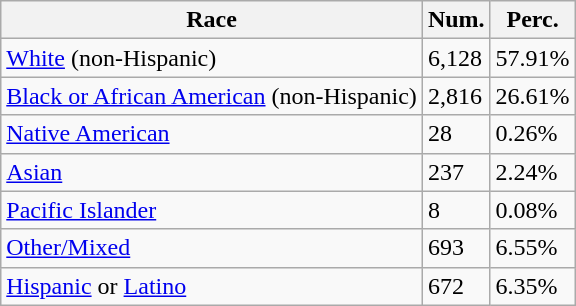<table class="wikitable">
<tr>
<th>Race</th>
<th>Num.</th>
<th>Perc.</th>
</tr>
<tr>
<td><a href='#'>White</a> (non-Hispanic)</td>
<td>6,128</td>
<td>57.91%</td>
</tr>
<tr>
<td><a href='#'>Black or African American</a> (non-Hispanic)</td>
<td>2,816</td>
<td>26.61%</td>
</tr>
<tr>
<td><a href='#'>Native American</a></td>
<td>28</td>
<td>0.26%</td>
</tr>
<tr>
<td><a href='#'>Asian</a></td>
<td>237</td>
<td>2.24%</td>
</tr>
<tr>
<td><a href='#'>Pacific Islander</a></td>
<td>8</td>
<td>0.08%</td>
</tr>
<tr>
<td><a href='#'>Other/Mixed</a></td>
<td>693</td>
<td>6.55%</td>
</tr>
<tr>
<td><a href='#'>Hispanic</a> or <a href='#'>Latino</a></td>
<td>672</td>
<td>6.35%</td>
</tr>
</table>
